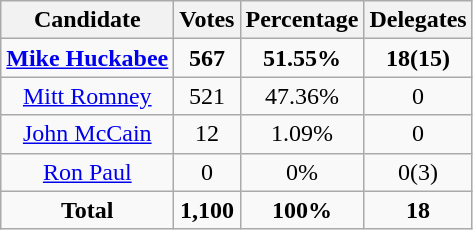<table class="wikitable sortable" style="text-align:center;">
<tr>
<th>Candidate</th>
<th>Votes</th>
<th>Percentage</th>
<th>Delegates</th>
</tr>
<tr>
<td><strong><a href='#'>Mike Huckabee</a></strong></td>
<td><strong>567</strong></td>
<td><strong>51.55%</strong></td>
<td><strong>18(15)</strong></td>
</tr>
<tr>
<td><a href='#'>Mitt Romney</a></td>
<td>521</td>
<td>47.36%</td>
<td>0</td>
</tr>
<tr>
<td><a href='#'>John McCain</a></td>
<td>12</td>
<td>1.09%</td>
<td>0</td>
</tr>
<tr>
<td><a href='#'>Ron Paul</a></td>
<td>0</td>
<td>0%</td>
<td>0(3)</td>
</tr>
<tr>
<td><strong>Total</strong></td>
<td><strong>1,100</strong></td>
<td><strong>100%</strong></td>
<td><strong>18</strong></td>
</tr>
</table>
